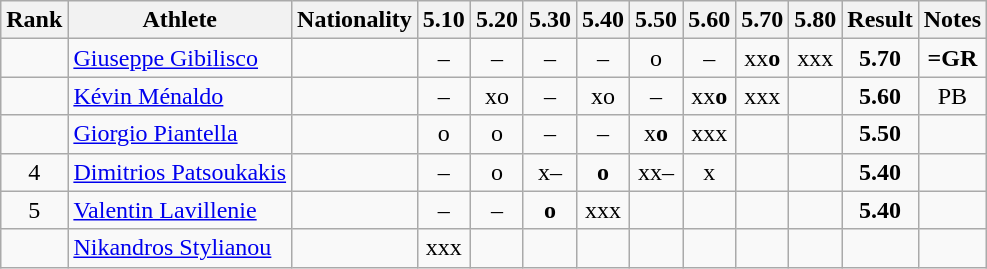<table class="wikitable sortable" style="text-align:center">
<tr>
<th>Rank</th>
<th>Athlete</th>
<th>Nationality</th>
<th>5.10</th>
<th>5.20</th>
<th>5.30</th>
<th>5.40</th>
<th>5.50</th>
<th>5.60</th>
<th>5.70</th>
<th>5.80</th>
<th>Result</th>
<th>Notes</th>
</tr>
<tr>
<td></td>
<td align="left"><a href='#'>Giuseppe Gibilisco</a></td>
<td align="left"></td>
<td>–</td>
<td>–</td>
<td>–</td>
<td>–</td>
<td>o</td>
<td>–</td>
<td>xx<strong>o</strong></td>
<td>xxx</td>
<td><strong>5.70</strong></td>
<td><strong>=GR</strong></td>
</tr>
<tr>
<td></td>
<td align="left"><a href='#'>Kévin Ménaldo</a></td>
<td align="left"></td>
<td>–</td>
<td>xo</td>
<td>–</td>
<td>xo</td>
<td>–</td>
<td>xx<strong>o</strong></td>
<td>xxx</td>
<td></td>
<td><strong>5.60</strong></td>
<td>PB</td>
</tr>
<tr>
<td></td>
<td align="left"><a href='#'>Giorgio Piantella</a></td>
<td align="left"></td>
<td>o</td>
<td>o</td>
<td>–</td>
<td>–</td>
<td>x<strong>o</strong></td>
<td>xxx</td>
<td></td>
<td></td>
<td><strong>5.50</strong></td>
<td></td>
</tr>
<tr>
<td>4</td>
<td align="left"><a href='#'>Dimitrios Patsoukakis</a></td>
<td align="left"></td>
<td>–</td>
<td>o</td>
<td>x–</td>
<td><strong>o</strong></td>
<td>xx–</td>
<td>x</td>
<td></td>
<td></td>
<td><strong>5.40</strong></td>
<td></td>
</tr>
<tr>
<td>5</td>
<td align="left"><a href='#'>Valentin Lavillenie</a></td>
<td align="left"></td>
<td>–</td>
<td>–</td>
<td><strong>o</strong></td>
<td>xxx</td>
<td></td>
<td></td>
<td></td>
<td></td>
<td><strong>5.40</strong></td>
<td></td>
</tr>
<tr>
<td></td>
<td align="left"><a href='#'>Nikandros Stylianou</a></td>
<td align="left"></td>
<td>xxx</td>
<td></td>
<td></td>
<td></td>
<td></td>
<td></td>
<td></td>
<td></td>
<td><strong></strong></td>
<td></td>
</tr>
</table>
